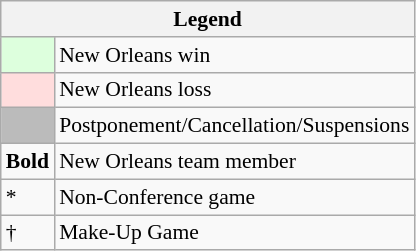<table class="wikitable" style="font-size:90%">
<tr>
<th colspan="2">Legend</th>
</tr>
<tr>
<td bgcolor="#ddffdd"> </td>
<td>New Orleans win</td>
</tr>
<tr>
<td bgcolor="#ffdddd"> </td>
<td>New Orleans loss</td>
</tr>
<tr>
<td bgcolor="#bbbbbb"> </td>
<td>Postponement/Cancellation/Suspensions</td>
</tr>
<tr>
<td><strong>Bold</strong></td>
<td>New Orleans team member</td>
</tr>
<tr>
<td>*</td>
<td>Non-Conference game</td>
</tr>
<tr>
<td>†</td>
<td>Make-Up Game</td>
</tr>
</table>
